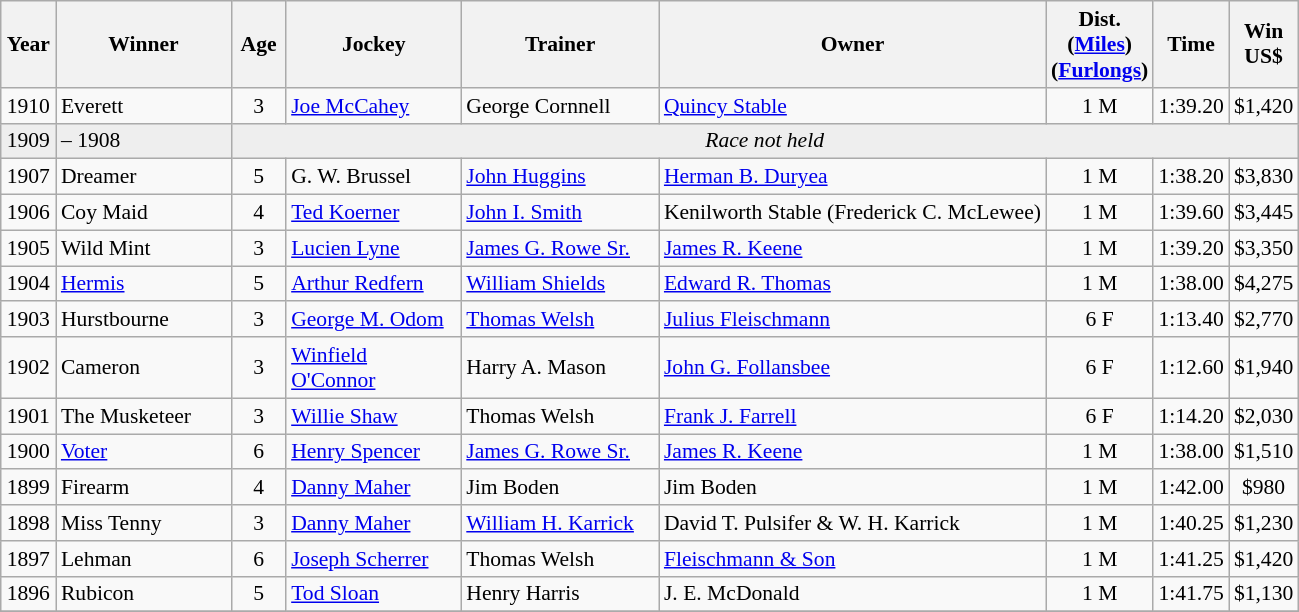<table class="wikitable sortable" style="font-size:90%">
<tr>
<th style="width:30px">Year<br></th>
<th style="width:110px">Winner<br></th>
<th style="width:30px">Age<br></th>
<th style="width:110px">Jockey<br></th>
<th style="width:125px">Trainer<br></th>
<th>Owner<br></th>
<th style="width:25px">Dist.<br> <span>(<a href='#'>Miles</a>) (<a href='#'>Furlongs</a>)</span></th>
<th style="width:25px">Time<br></th>
<th style="width:25px">Win<br>US$</th>
</tr>
<tr>
<td align=center>1910</td>
<td>Everett</td>
<td align=center>3</td>
<td><a href='#'>Joe McCahey</a></td>
<td>George Cornnell</td>
<td><a href='#'>Quincy Stable</a></td>
<td align=center>1 M</td>
<td align=center>1:39.20</td>
<td align=center>$1,420</td>
</tr>
<tr bgcolor="#eeeeee">
<td align=center>1909</td>
<td>– 1908</td>
<td align=center  colspan=9><em>Race not held</em></td>
</tr>
<tr ->
<td align=center>1907</td>
<td>Dreamer</td>
<td align=center>5</td>
<td>G. W. Brussel</td>
<td><a href='#'>John Huggins</a></td>
<td><a href='#'>Herman B. Duryea</a></td>
<td align=center>1 M</td>
<td align=center>1:38.20</td>
<td align=center>$3,830</td>
</tr>
<tr>
<td align=center>1906</td>
<td>Coy Maid</td>
<td align=center>4</td>
<td><a href='#'>Ted Koerner</a></td>
<td><a href='#'>John I. Smith</a></td>
<td>Kenilworth Stable (Frederick C. McLewee)</td>
<td align=center>1 M</td>
<td align=center>1:39.60</td>
<td align=center>$3,445</td>
</tr>
<tr>
<td align=center>1905</td>
<td>Wild Mint</td>
<td align=center>3</td>
<td><a href='#'>Lucien Lyne</a></td>
<td><a href='#'>James G. Rowe Sr.</a></td>
<td><a href='#'>James R. Keene</a></td>
<td align=center>1 M</td>
<td align=center>1:39.20</td>
<td align=center>$3,350</td>
</tr>
<tr>
<td align=center>1904</td>
<td><a href='#'>Hermis</a></td>
<td align=center>5</td>
<td><a href='#'>Arthur Redfern</a></td>
<td><a href='#'>William Shields</a></td>
<td><a href='#'>Edward R. Thomas</a></td>
<td align=center>1 M</td>
<td align=center>1:38.00</td>
<td align=center>$4,275</td>
</tr>
<tr>
<td align=center>1903</td>
<td>Hurstbourne</td>
<td align=center>3</td>
<td><a href='#'>George M. Odom</a></td>
<td><a href='#'>Thomas Welsh</a></td>
<td><a href='#'>Julius Fleischmann</a></td>
<td align=center>6 F</td>
<td align=center>1:13.40</td>
<td align=center>$2,770</td>
</tr>
<tr>
<td align=center>1902</td>
<td>Cameron</td>
<td align=center>3</td>
<td><a href='#'>Winfield O'Connor</a></td>
<td>Harry A. Mason</td>
<td><a href='#'>John G. Follansbee</a></td>
<td align=center>6 F</td>
<td align=center>1:12.60</td>
<td align=center>$1,940</td>
</tr>
<tr>
<td align=center>1901</td>
<td>The Musketeer</td>
<td align=center>3</td>
<td><a href='#'>Willie Shaw</a></td>
<td>Thomas Welsh</td>
<td><a href='#'>Frank J. Farrell</a></td>
<td align=center>6 F</td>
<td align=center>1:14.20</td>
<td align=center>$2,030</td>
</tr>
<tr>
<td align=center>1900</td>
<td><a href='#'>Voter</a></td>
<td align=center>6</td>
<td><a href='#'>Henry Spencer</a></td>
<td><a href='#'>James G. Rowe Sr.</a></td>
<td><a href='#'>James R. Keene</a></td>
<td align=center>1 M</td>
<td align=center>1:38.00</td>
<td align=center>$1,510</td>
</tr>
<tr>
<td align=center>1899</td>
<td>Firearm</td>
<td align=center>4</td>
<td><a href='#'>Danny Maher</a></td>
<td>Jim Boden</td>
<td>Jim Boden</td>
<td align=center>1 M</td>
<td align=center>1:42.00</td>
<td align=center>$980</td>
</tr>
<tr>
<td align=center>1898</td>
<td>Miss Tenny</td>
<td align=center>3</td>
<td><a href='#'>Danny Maher</a></td>
<td><a href='#'>William H. Karrick</a></td>
<td>David T. Pulsifer & W. H. Karrick</td>
<td align=center>1 M</td>
<td align=center>1:40.25</td>
<td align=center>$1,230</td>
</tr>
<tr>
<td align=center>1897</td>
<td>Lehman</td>
<td align=center>6</td>
<td><a href='#'>Joseph Scherrer</a></td>
<td>Thomas Welsh</td>
<td><a href='#'>Fleischmann & Son</a></td>
<td align=center>1 M</td>
<td align=center>1:41.25</td>
<td align=center>$1,420</td>
</tr>
<tr>
<td align=center>1896</td>
<td>Rubicon</td>
<td align=center>5</td>
<td><a href='#'>Tod Sloan</a></td>
<td>Henry Harris</td>
<td>J. E. McDonald</td>
<td align=center>1 M</td>
<td align=center>1:41.75</td>
<td align=center>$1,130</td>
</tr>
<tr>
</tr>
</table>
